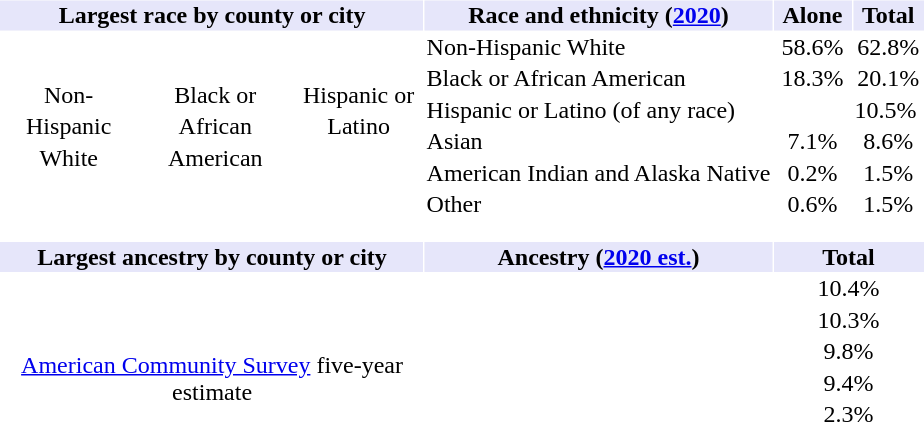<table class="toccolours" style="border-spacing: 1px; margin:1em auto 1em auto">
<tr>
<th style="background:lavender; padding-right:3px; padding-left:3px;">Largest race by county or city</th>
<th style="background:lavender; padding-right:3px; padding-left:3px;">Race and ethnicity (<a href='#'>2020</a>)</th>
<th style="background:lavender; padding-right:6px; padding-left:6px;">Alone</th>
<th style="background:lavender; padding-right:6px; padding-left:6px;">Total</th>
</tr>
<tr>
<td rowspan=6 style="text-align:center; width:280px;"><br><table class="wikitable mw-collapsible mw-collapsed" style="line-height:1.3em; border:0; margin-top:0em; background:transparent; width:100%">
<tr>
<td style="border:0px; vertical-align:top;">Non-Hispanic White<br>




</td>
<td style="border:0px; vertical-align:top;">Black or African American<br>

</td>
<td style="border:0px; vertical-align:top;">Hispanic or Latino</td>
</tr>
</table>
</td>
<td>Non-Hispanic White</td>
<td align=center>58.6%</td>
<td align=center>62.8%</td>
</tr>
<tr>
<td>Black or African American</td>
<td align=center>18.3%</td>
<td align=center>20.1%</td>
</tr>
<tr>
<td>Hispanic or Latino (of any race)</td>
<td></td>
<td>10.5%</td>
</tr>
<tr>
<td>Asian</td>
<td align=center>7.1%</td>
<td align=center>8.6%</td>
</tr>
<tr>
<td>American Indian and Alaska Native</td>
<td align=center>0.2%</td>
<td align=center>1.5%</td>
</tr>
<tr>
<td>Other</td>
<td align=center>0.6%</td>
<td align=center>1.5%</td>
</tr>
<tr>
<td colspan=3 style="padding-bottom:0.75em;"></td>
</tr>
<tr>
<th style="background:lavender; padding-right:3px; padding-left:3px;">Largest ancestry by county or city</th>
<th style="background:lavender; padding-right:3px; padding-left:3px;">Ancestry (<a href='#'>2020 est.</a>)</th>
<th colspan=2 style="background:lavender; padding-right:3px; padding-left:3px;">Total</th>
</tr>
<tr>
<td rowspan=5 style="text-align:center; width:280px;"><br>
<br>
<span><a href='#'>American Community Survey</a> five-year estimate</span></td>
<td></td>
<td colspan=2 align=center>10.4%</td>
</tr>
<tr>
<td></td>
<td colspan=2 align=center>10.3%</td>
</tr>
<tr>
<td></td>
<td colspan=2 align=center>9.8%</td>
</tr>
<tr>
<td></td>
<td colspan=2 align=center>9.4%</td>
</tr>
<tr>
<td></td>
<td colspan=2 align=center>2.3%</td>
</tr>
</table>
